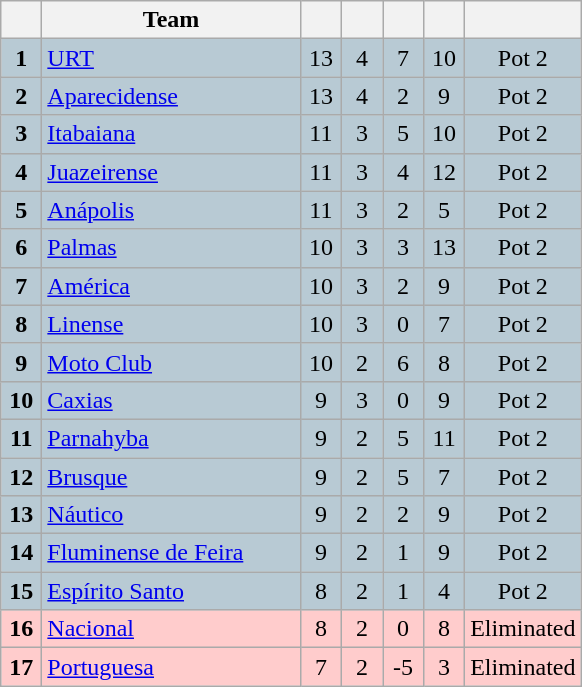<table class="wikitable" style="text-align: center;">
<tr>
<th width=20></th>
<th width=165>Team</th>
<th width=20></th>
<th width=20></th>
<th width=20></th>
<th width=20></th>
<th width=40></th>
</tr>
<tr bgcolor="#B8CAD4">
<td><strong>1</strong></td>
<td align=left><a href='#'>URT</a></td>
<td>13</td>
<td>4</td>
<td>7</td>
<td>10</td>
<td>Pot 2</td>
</tr>
<tr bgcolor="#B8CAD4">
<td><strong>2</strong></td>
<td align=left><a href='#'>Aparecidense</a></td>
<td>13</td>
<td>4</td>
<td>2</td>
<td>9</td>
<td>Pot 2</td>
</tr>
<tr bgcolor="#B8CAD4">
<td><strong>3</strong></td>
<td align=left><a href='#'>Itabaiana</a></td>
<td>11</td>
<td>3</td>
<td>5</td>
<td>10</td>
<td>Pot 2</td>
</tr>
<tr bgcolor="#B8CAD4">
<td><strong>4</strong></td>
<td align=left><a href='#'>Juazeirense</a></td>
<td>11</td>
<td>3</td>
<td>4</td>
<td>12</td>
<td>Pot 2</td>
</tr>
<tr bgcolor="#B8CAD4">
<td><strong>5</strong></td>
<td align=left><a href='#'>Anápolis</a></td>
<td>11</td>
<td>3</td>
<td>2</td>
<td>5</td>
<td>Pot 2</td>
</tr>
<tr bgcolor="#B8CAD4">
<td><strong>6</strong></td>
<td align=left><a href='#'>Palmas</a></td>
<td>10</td>
<td>3</td>
<td>3</td>
<td>13</td>
<td>Pot 2</td>
</tr>
<tr bgcolor="#B8CAD4">
<td><strong>7</strong></td>
<td align=left><a href='#'>América</a></td>
<td>10</td>
<td>3</td>
<td>2</td>
<td>9</td>
<td>Pot 2</td>
</tr>
<tr bgcolor="#B8CAD4">
<td><strong>8</strong></td>
<td align=left><a href='#'>Linense</a></td>
<td>10</td>
<td>3</td>
<td>0</td>
<td>7</td>
<td>Pot 2</td>
</tr>
<tr bgcolor="#B8CAD4">
<td><strong>9</strong></td>
<td align=left><a href='#'>Moto Club</a></td>
<td>10</td>
<td>2</td>
<td>6</td>
<td>8</td>
<td>Pot 2</td>
</tr>
<tr bgcolor="#B8CAD4">
<td><strong>10</strong></td>
<td align=left><a href='#'>Caxias</a></td>
<td>9</td>
<td>3</td>
<td>0</td>
<td>9</td>
<td>Pot 2</td>
</tr>
<tr bgcolor="#B8CAD4">
<td><strong>11</strong></td>
<td align=left><a href='#'>Parnahyba</a></td>
<td>9</td>
<td>2</td>
<td>5</td>
<td>11</td>
<td>Pot 2</td>
</tr>
<tr bgcolor="#B8CAD4">
<td><strong>12</strong></td>
<td align=left><a href='#'>Brusque</a></td>
<td>9</td>
<td>2</td>
<td>5</td>
<td>7</td>
<td>Pot 2</td>
</tr>
<tr bgcolor="#B8CAD4">
<td><strong>13</strong></td>
<td align=left><a href='#'>Náutico</a></td>
<td>9</td>
<td>2</td>
<td>2</td>
<td>9</td>
<td>Pot 2</td>
</tr>
<tr bgcolor="#B8CAD4">
<td><strong>14</strong></td>
<td align=left><a href='#'>Fluminense de Feira</a></td>
<td>9</td>
<td>2</td>
<td>1</td>
<td>9</td>
<td>Pot 2</td>
</tr>
<tr bgcolor="#B8CAD4">
<td><strong>15</strong></td>
<td align=left><a href='#'>Espírito Santo</a></td>
<td>8</td>
<td>2</td>
<td>1</td>
<td>4</td>
<td>Pot 2</td>
</tr>
<tr bgcolor="#ffcccc">
<td><strong>16</strong></td>
<td align=left><a href='#'>Nacional</a></td>
<td>8</td>
<td>2</td>
<td>0</td>
<td>8</td>
<td>Eliminated</td>
</tr>
<tr bgcolor="#ffcccc">
<td><strong>17</strong></td>
<td align=left><a href='#'>Portuguesa</a></td>
<td>7</td>
<td>2</td>
<td>-5</td>
<td>3</td>
<td>Eliminated</td>
</tr>
</table>
